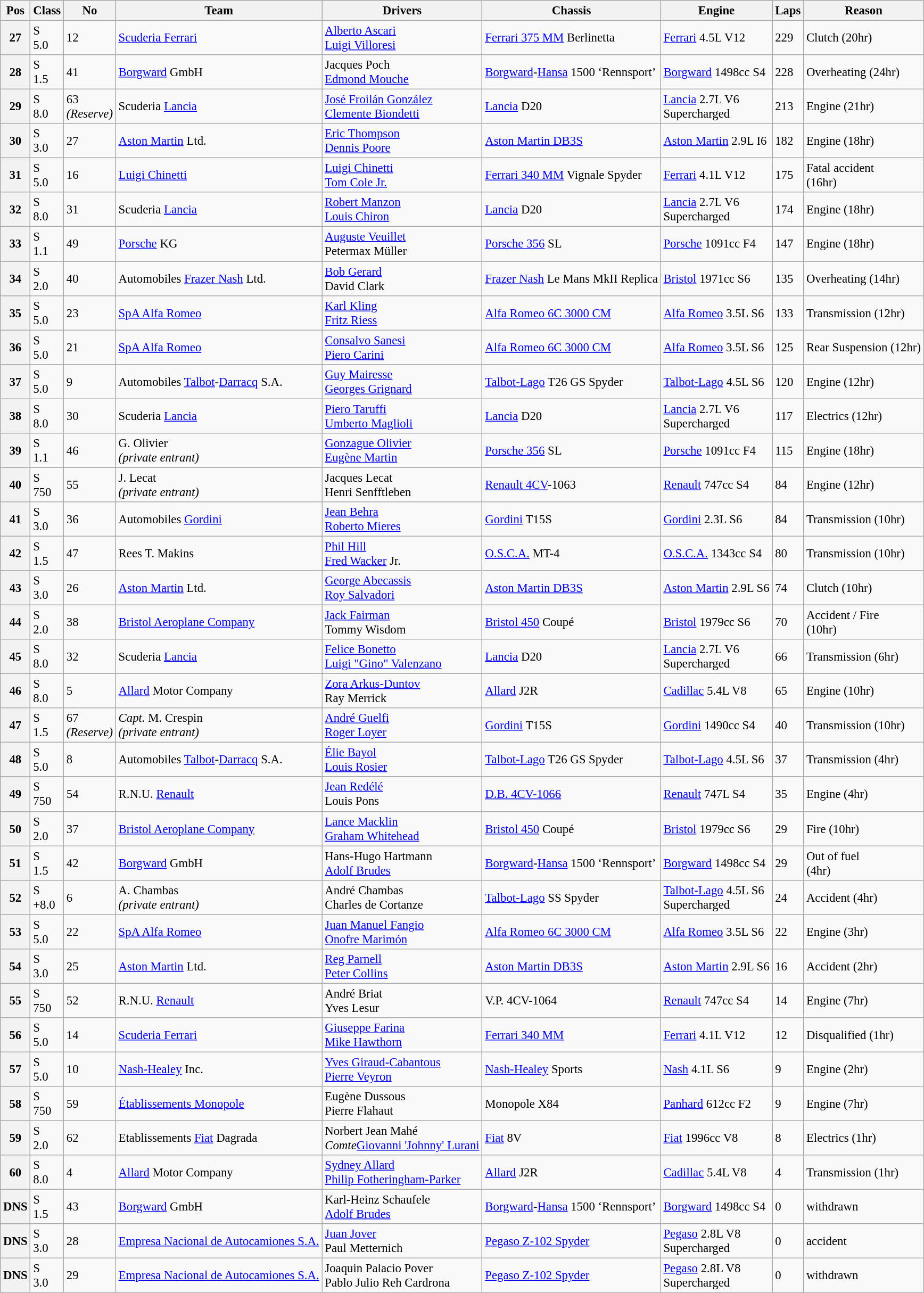<table class="wikitable" style="font-size: 95%;">
<tr>
<th>Pos</th>
<th>Class</th>
<th>No</th>
<th>Team</th>
<th>Drivers</th>
<th>Chassis</th>
<th>Engine</th>
<th>Laps</th>
<th>Reason</th>
</tr>
<tr>
<th>27</th>
<td>S<br>5.0</td>
<td>12</td>
<td> <a href='#'>Scuderia Ferrari</a></td>
<td> <a href='#'>Alberto Ascari</a><br> <a href='#'>Luigi Villoresi</a></td>
<td><a href='#'>Ferrari 375 MM</a> Berlinetta</td>
<td><a href='#'>Ferrari</a> 4.5L V12</td>
<td>229</td>
<td>Clutch (20hr)</td>
</tr>
<tr>
<th>28</th>
<td>S<br>1.5</td>
<td>41</td>
<td> <a href='#'>Borgward</a> GmbH</td>
<td> Jacques Poch<br> <a href='#'>Edmond Mouche</a></td>
<td><a href='#'>Borgward</a>-<a href='#'>Hansa</a> 1500 ‘Rennsport’</td>
<td><a href='#'>Borgward</a> 1498cc S4</td>
<td>228</td>
<td>Overheating (24hr)</td>
</tr>
<tr>
<th>29</th>
<td>S<br>8.0</td>
<td>63<br><em>(Reserve)</em></td>
<td> Scuderia <a href='#'>Lancia</a></td>
<td> <a href='#'>José Froilán González</a><br> <a href='#'>Clemente Biondetti</a></td>
<td><a href='#'>Lancia</a> D20</td>
<td><a href='#'>Lancia</a> 2.7L V6<br>Supercharged</td>
<td>213</td>
<td>Engine (21hr)</td>
</tr>
<tr>
<th>30</th>
<td>S<br>3.0</td>
<td>27</td>
<td> <a href='#'>Aston Martin</a> Ltd.</td>
<td> <a href='#'>Eric Thompson</a><br> <a href='#'>Dennis Poore</a></td>
<td><a href='#'>Aston Martin DB3S</a></td>
<td><a href='#'>Aston Martin</a> 2.9L I6</td>
<td>182</td>
<td>Engine (18hr)</td>
</tr>
<tr>
<th>31</th>
<td>S<br>5.0</td>
<td>16</td>
<td> <a href='#'>Luigi Chinetti</a></td>
<td> <a href='#'>Luigi Chinetti</a><br> <a href='#'>Tom Cole Jr.</a></td>
<td><a href='#'>Ferrari 340 MM</a> Vignale Spyder</td>
<td><a href='#'>Ferrari</a> 4.1L V12</td>
<td>175</td>
<td>Fatal accident<br>(16hr)</td>
</tr>
<tr>
<th>32</th>
<td>S<br>8.0</td>
<td>31</td>
<td> Scuderia <a href='#'>Lancia</a></td>
<td> <a href='#'>Robert Manzon</a><br> <a href='#'>Louis Chiron</a></td>
<td><a href='#'>Lancia</a> D20</td>
<td><a href='#'>Lancia</a> 2.7L V6<br>Supercharged</td>
<td>174</td>
<td>Engine (18hr)</td>
</tr>
<tr>
<th>33</th>
<td>S<br>1.1</td>
<td>49</td>
<td> <a href='#'>Porsche</a> KG</td>
<td> <a href='#'>Auguste Veuillet</a><br> Petermax Müller</td>
<td><a href='#'>Porsche 356</a> SL</td>
<td><a href='#'>Porsche</a> 1091cc F4</td>
<td>147</td>
<td>Engine (18hr)</td>
</tr>
<tr>
<th>34</th>
<td>S<br>2.0</td>
<td>40</td>
<td> Automobiles <a href='#'>Frazer Nash</a> Ltd.</td>
<td> <a href='#'>Bob Gerard</a><br> David Clark</td>
<td><a href='#'>Frazer Nash</a> Le Mans MkII Replica</td>
<td><a href='#'>Bristol</a> 1971cc S6</td>
<td>135</td>
<td>Overheating (14hr)</td>
</tr>
<tr>
<th>35</th>
<td>S<br>5.0</td>
<td>23</td>
<td> <a href='#'>SpA Alfa Romeo</a></td>
<td> <a href='#'>Karl Kling</a><br> <a href='#'>Fritz Riess</a></td>
<td><a href='#'>Alfa Romeo 6C 3000 CM</a></td>
<td><a href='#'>Alfa Romeo</a> 3.5L S6</td>
<td>133</td>
<td>Transmission (12hr)</td>
</tr>
<tr>
<th>36</th>
<td>S<br>5.0</td>
<td>21</td>
<td> <a href='#'>SpA Alfa Romeo</a></td>
<td> <a href='#'>Consalvo Sanesi</a><br> <a href='#'>Piero Carini</a></td>
<td><a href='#'>Alfa Romeo 6C 3000 CM</a></td>
<td><a href='#'>Alfa Romeo</a> 3.5L S6</td>
<td>125</td>
<td>Rear Suspension (12hr)</td>
</tr>
<tr>
<th>37</th>
<td>S<br>5.0</td>
<td>9</td>
<td> Automobiles <a href='#'>Talbot</a>-<a href='#'>Darracq</a> S.A.</td>
<td> <a href='#'>Guy Mairesse</a><br> <a href='#'>Georges Grignard</a></td>
<td><a href='#'>Talbot-Lago</a> T26 GS Spyder</td>
<td><a href='#'>Talbot-Lago</a> 4.5L S6</td>
<td>120</td>
<td>Engine (12hr)</td>
</tr>
<tr>
<th>38</th>
<td>S<br>8.0</td>
<td>30</td>
<td> Scuderia <a href='#'>Lancia</a></td>
<td> <a href='#'>Piero Taruffi</a><br> <a href='#'>Umberto Maglioli</a></td>
<td><a href='#'>Lancia</a> D20</td>
<td><a href='#'>Lancia</a> 2.7L V6<br>Supercharged</td>
<td>117</td>
<td>Electrics (12hr)</td>
</tr>
<tr>
<th>39</th>
<td>S<br>1.1</td>
<td>46</td>
<td> G. Olivier<br><em>(private entrant)</em></td>
<td> <a href='#'>Gonzague Olivier</a><br> <a href='#'>Eugène Martin</a></td>
<td><a href='#'>Porsche 356</a> SL</td>
<td><a href='#'>Porsche</a> 1091cc F4</td>
<td>115</td>
<td>Engine (18hr)</td>
</tr>
<tr>
<th>40</th>
<td>S<br>750</td>
<td>55</td>
<td> J. Lecat<br><em>(private entrant)</em></td>
<td> Jacques Lecat<br> Henri Senfftleben</td>
<td><a href='#'>Renault 4CV</a>-1063</td>
<td><a href='#'>Renault</a> 747cc S4</td>
<td>84</td>
<td>Engine (12hr)</td>
</tr>
<tr>
<th>41</th>
<td>S<br>3.0</td>
<td>36</td>
<td> Automobiles <a href='#'>Gordini</a></td>
<td> <a href='#'>Jean Behra</a><br> <a href='#'>Roberto Mieres</a></td>
<td><a href='#'>Gordini</a> T15S</td>
<td><a href='#'>Gordini</a> 2.3L S6</td>
<td>84</td>
<td>Transmission (10hr)</td>
</tr>
<tr>
<th>42</th>
<td>S<br>1.5</td>
<td>47</td>
<td> Rees T. Makins</td>
<td> <a href='#'>Phil Hill</a><br> <a href='#'>Fred Wacker</a> Jr.</td>
<td><a href='#'>O.S.C.A.</a> MT-4</td>
<td><a href='#'>O.S.C.A.</a> 1343cc S4</td>
<td>80</td>
<td>Transmission (10hr)</td>
</tr>
<tr>
<th>43</th>
<td>S<br>3.0</td>
<td>26</td>
<td> <a href='#'>Aston Martin</a> Ltd.</td>
<td> <a href='#'>George Abecassis</a><br> <a href='#'>Roy Salvadori</a></td>
<td><a href='#'>Aston Martin DB3S</a></td>
<td><a href='#'>Aston Martin</a> 2.9L S6</td>
<td>74</td>
<td>Clutch (10hr)</td>
</tr>
<tr>
<th>44</th>
<td>S<br>2.0</td>
<td>38</td>
<td> <a href='#'>Bristol Aeroplane Company</a></td>
<td> <a href='#'>Jack Fairman</a><br> Tommy Wisdom</td>
<td><a href='#'>Bristol 450</a> Coupé</td>
<td><a href='#'>Bristol</a> 1979cc S6</td>
<td>70</td>
<td>Accident / Fire<br>(10hr)</td>
</tr>
<tr>
<th>45</th>
<td>S<br>8.0</td>
<td>32</td>
<td> Scuderia <a href='#'>Lancia</a></td>
<td> <a href='#'>Felice Bonetto</a><br> <a href='#'>Luigi "Gino" Valenzano</a></td>
<td><a href='#'>Lancia</a> D20</td>
<td><a href='#'>Lancia</a> 2.7L V6<br>Supercharged</td>
<td>66</td>
<td>Transmission (6hr)</td>
</tr>
<tr>
<th>46</th>
<td>S<br>8.0</td>
<td>5</td>
<td> <a href='#'>Allard</a> Motor Company</td>
<td> <a href='#'>Zora Arkus-Duntov</a><br> Ray Merrick</td>
<td><a href='#'>Allard</a> J2R</td>
<td><a href='#'>Cadillac</a> 5.4L V8</td>
<td>65</td>
<td>Engine (10hr)</td>
</tr>
<tr>
<th>47</th>
<td>S<br>1.5</td>
<td>67<br><em>(Reserve)</em></td>
<td> <em>Capt.</em> M. Crespin<br><em>(private entrant)</em></td>
<td> <a href='#'>André Guelfi</a><br> <a href='#'>Roger Loyer</a></td>
<td><a href='#'>Gordini</a> T15S</td>
<td><a href='#'>Gordini</a> 1490cc S4</td>
<td>40</td>
<td>Transmission (10hr)</td>
</tr>
<tr>
<th>48</th>
<td>S<br>5.0</td>
<td>8</td>
<td> Automobiles <a href='#'>Talbot</a>-<a href='#'>Darracq</a> S.A.</td>
<td> <a href='#'>Élie Bayol</a><br> <a href='#'>Louis Rosier</a></td>
<td><a href='#'>Talbot-Lago</a> T26 GS Spyder</td>
<td><a href='#'>Talbot-Lago</a> 4.5L S6</td>
<td>37</td>
<td>Transmission (4hr)</td>
</tr>
<tr>
<th>49</th>
<td>S<br>750</td>
<td>54</td>
<td> R.N.U. <a href='#'>Renault</a></td>
<td> <a href='#'>Jean Redélé</a><br> Louis Pons</td>
<td><a href='#'>D.B. 4CV-1066</a></td>
<td><a href='#'>Renault</a> 747L S4</td>
<td>35</td>
<td>Engine (4hr)</td>
</tr>
<tr>
<th>50</th>
<td>S<br>2.0</td>
<td>37</td>
<td> <a href='#'>Bristol Aeroplane Company</a></td>
<td> <a href='#'>Lance Macklin</a><br> <a href='#'>Graham Whitehead</a></td>
<td><a href='#'>Bristol 450</a> Coupé</td>
<td><a href='#'>Bristol</a> 1979cc S6</td>
<td>29</td>
<td>Fire (10hr)</td>
</tr>
<tr>
<th>51</th>
<td>S<br>1.5</td>
<td>42</td>
<td> <a href='#'>Borgward</a> GmbH</td>
<td> Hans-Hugo Hartmann<br> <a href='#'>Adolf Brudes</a></td>
<td><a href='#'>Borgward</a>-<a href='#'>Hansa</a> 1500 ‘Rennsport’</td>
<td><a href='#'>Borgward</a> 1498cc S4</td>
<td>29</td>
<td>Out of fuel<br>(4hr)</td>
</tr>
<tr>
<th>52</th>
<td>S<br>+8.0</td>
<td>6</td>
<td> A. Chambas<br><em>(private entrant)</em></td>
<td> André Chambas<br> Charles de Cortanze</td>
<td><a href='#'>Talbot-Lago</a> SS Spyder</td>
<td><a href='#'>Talbot-Lago</a> 4.5L S6<br>Supercharged</td>
<td>24</td>
<td>Accident (4hr)</td>
</tr>
<tr>
<th>53</th>
<td>S<br>5.0</td>
<td>22</td>
<td> <a href='#'>SpA Alfa Romeo</a></td>
<td> <a href='#'>Juan Manuel Fangio</a><br> <a href='#'>Onofre Marimón</a></td>
<td><a href='#'>Alfa Romeo 6C 3000 CM</a></td>
<td><a href='#'>Alfa Romeo</a> 3.5L S6</td>
<td>22</td>
<td>Engine (3hr)</td>
</tr>
<tr>
<th>54</th>
<td>S<br>3.0</td>
<td>25</td>
<td> <a href='#'>Aston Martin</a> Ltd.</td>
<td> <a href='#'>Reg Parnell</a><br> <a href='#'>Peter Collins</a></td>
<td><a href='#'>Aston Martin DB3S</a></td>
<td><a href='#'>Aston Martin</a> 2.9L S6</td>
<td>16</td>
<td>Accident (2hr)</td>
</tr>
<tr>
<th>55</th>
<td>S<br>750</td>
<td>52</td>
<td> R.N.U. <a href='#'>Renault</a></td>
<td> André Briat<br> Yves Lesur</td>
<td>V.P. 4CV-1064</td>
<td><a href='#'>Renault</a> 747cc S4</td>
<td>14</td>
<td>Engine (7hr)</td>
</tr>
<tr>
<th>56</th>
<td>S<br>5.0</td>
<td>14</td>
<td> <a href='#'>Scuderia Ferrari</a></td>
<td> <a href='#'>Giuseppe Farina</a><br> <a href='#'>Mike Hawthorn</a></td>
<td><a href='#'>Ferrari 340 MM</a></td>
<td><a href='#'>Ferrari</a> 4.1L V12</td>
<td>12</td>
<td>Disqualified (1hr)</td>
</tr>
<tr>
<th>57</th>
<td>S<br>5.0</td>
<td>10</td>
<td> <a href='#'>Nash-Healey</a> Inc.</td>
<td> <a href='#'>Yves Giraud-Cabantous</a><br> <a href='#'>Pierre Veyron</a></td>
<td><a href='#'>Nash-Healey</a> Sports</td>
<td><a href='#'>Nash</a> 4.1L S6</td>
<td>9</td>
<td>Engine (2hr)</td>
</tr>
<tr>
<th>58</th>
<td>S<br>750</td>
<td>59</td>
<td> <a href='#'>Établissements Monopole</a></td>
<td> Eugène Dussous<br> Pierre Flahaut</td>
<td>Monopole X84</td>
<td><a href='#'>Panhard</a> 612cc F2</td>
<td>9</td>
<td>Engine (7hr)</td>
</tr>
<tr>
<th>59</th>
<td>S<br>2.0</td>
<td>62</td>
<td> Etablissements <a href='#'>Fiat</a> Dagrada</td>
<td> Norbert Jean Mahé<br> <em>Comte</em><a href='#'>Giovanni 'Johnny' Lurani</a></td>
<td><a href='#'>Fiat</a> 8V</td>
<td><a href='#'>Fiat</a> 1996cc V8</td>
<td>8</td>
<td>Electrics (1hr)</td>
</tr>
<tr>
<th>60</th>
<td>S<br>8.0</td>
<td>4</td>
<td> <a href='#'>Allard</a> Motor Company</td>
<td> <a href='#'>Sydney Allard</a><br> <a href='#'>Philip Fotheringham-Parker</a></td>
<td><a href='#'>Allard</a> J2R</td>
<td><a href='#'>Cadillac</a> 5.4L V8</td>
<td>4</td>
<td>Transmission (1hr)</td>
</tr>
<tr>
<th>DNS</th>
<td>S<br>1.5</td>
<td>43</td>
<td> <a href='#'>Borgward</a> GmbH</td>
<td> Karl-Heinz Schaufele<br> <a href='#'>Adolf Brudes</a></td>
<td><a href='#'>Borgward</a>-<a href='#'>Hansa</a> 1500 ‘Rennsport’</td>
<td><a href='#'>Borgward</a> 1498cc S4</td>
<td>0</td>
<td>withdrawn</td>
</tr>
<tr>
<th>DNS</th>
<td>S<br>3.0</td>
<td>28</td>
<td> <a href='#'>Empresa Nacional de Autocamiones S.A.</a></td>
<td> <a href='#'>Juan Jover</a><br> Paul Metternich</td>
<td><a href='#'> Pegaso Z-102 Spyder</a></td>
<td><a href='#'>Pegaso</a> 2.8L V8<br>Supercharged</td>
<td>0</td>
<td>accident</td>
</tr>
<tr>
<th>DNS</th>
<td>S<br>3.0</td>
<td>29</td>
<td> <a href='#'>Empresa Nacional de Autocamiones S.A.</a></td>
<td> Joaquin Palacio Pover<br> Pablo Julio Reh Cardrona</td>
<td><a href='#'> Pegaso Z-102 Spyder</a></td>
<td><a href='#'>Pegaso</a> 2.8L V8<br>Supercharged</td>
<td>0</td>
<td>withdrawn</td>
</tr>
</table>
